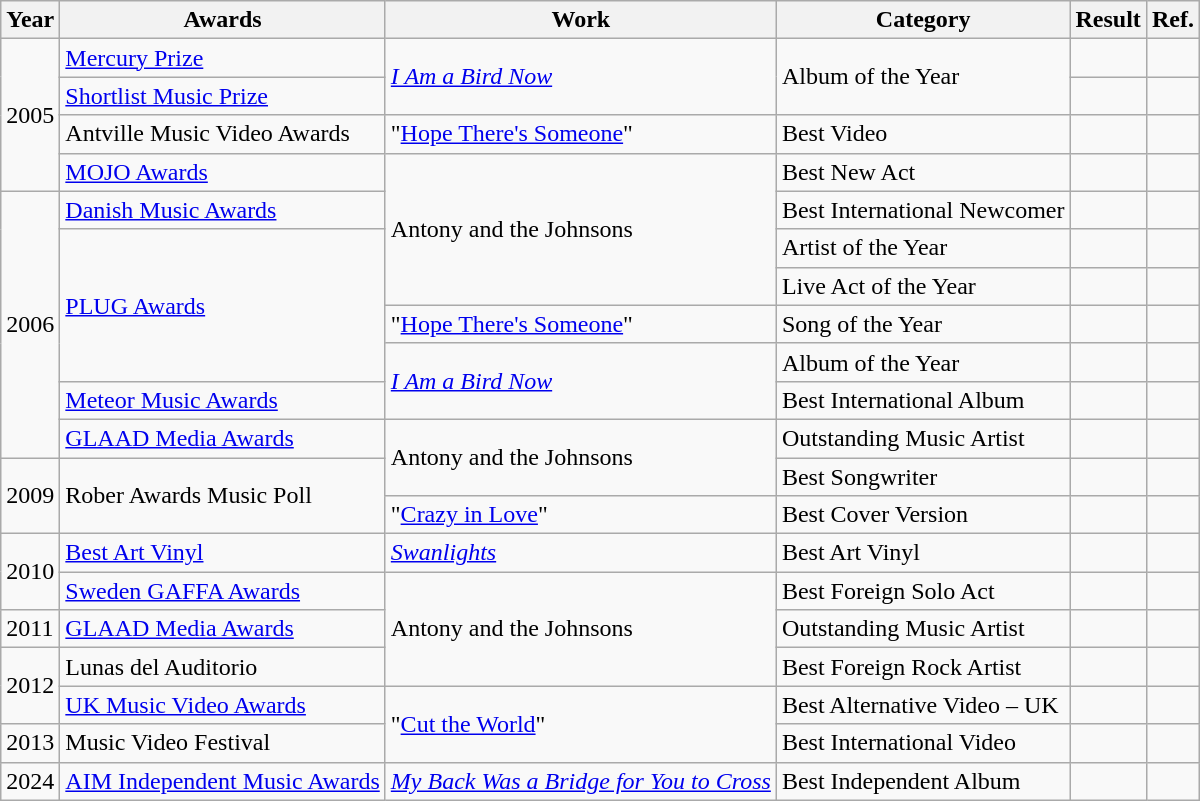<table class=wikitable>
<tr>
<th>Year</th>
<th>Awards</th>
<th>Work</th>
<th>Category</th>
<th>Result</th>
<th>Ref.</th>
</tr>
<tr>
<td rowspan="4">2005</td>
<td><a href='#'>Mercury Prize</a></td>
<td rowspan=2><em><a href='#'>I Am a Bird Now</a></em></td>
<td rowspan=2>Album of the Year</td>
<td></td>
<td></td>
</tr>
<tr>
<td><a href='#'>Shortlist Music Prize</a></td>
<td></td>
<td></td>
</tr>
<tr>
<td>Antville Music Video Awards</td>
<td>"<a href='#'>Hope There's Someone</a>"</td>
<td>Best Video</td>
<td></td>
<td></td>
</tr>
<tr>
<td><a href='#'>MOJO Awards</a></td>
<td rowspan="4">Antony and the Johnsons</td>
<td>Best New Act</td>
<td></td>
<td></td>
</tr>
<tr>
<td rowspan="7">2006</td>
<td><a href='#'>Danish Music Awards</a></td>
<td>Best International Newcomer</td>
<td></td>
<td></td>
</tr>
<tr>
<td rowspan=4><a href='#'>PLUG Awards</a></td>
<td>Artist of the Year</td>
<td></td>
<td></td>
</tr>
<tr>
<td>Live Act of the Year</td>
<td></td>
<td></td>
</tr>
<tr>
<td>"<a href='#'>Hope There's Someone</a>"</td>
<td>Song of the Year</td>
<td></td>
<td></td>
</tr>
<tr>
<td rowspan=2><em><a href='#'>I Am a Bird Now</a></em></td>
<td>Album of the Year</td>
<td></td>
<td></td>
</tr>
<tr>
<td><a href='#'>Meteor Music Awards</a></td>
<td>Best International Album</td>
<td></td>
<td></td>
</tr>
<tr>
<td><a href='#'>GLAAD Media Awards</a></td>
<td rowspan="2">Antony and the Johnsons</td>
<td>Outstanding Music Artist</td>
<td></td>
<td></td>
</tr>
<tr>
<td rowspan=2>2009</td>
<td rowspan=2>Rober Awards Music Poll</td>
<td>Best Songwriter</td>
<td></td>
<td></td>
</tr>
<tr>
<td>"<a href='#'>Crazy in Love</a>"</td>
<td>Best Cover Version</td>
<td></td>
<td></td>
</tr>
<tr>
<td rowspan=2>2010</td>
<td><a href='#'>Best Art Vinyl</a></td>
<td><em><a href='#'>Swanlights</a></em></td>
<td>Best Art Vinyl</td>
<td></td>
<td></td>
</tr>
<tr>
<td><a href='#'>Sweden GAFFA Awards</a></td>
<td rowspan="3">Antony and the Johnsons</td>
<td>Best Foreign Solo Act</td>
<td></td>
<td></td>
</tr>
<tr>
<td>2011</td>
<td><a href='#'>GLAAD Media Awards</a></td>
<td>Outstanding Music Artist</td>
<td></td>
<td></td>
</tr>
<tr>
<td rowspan=2>2012</td>
<td>Lunas del Auditorio</td>
<td>Best Foreign Rock Artist</td>
<td></td>
<td></td>
</tr>
<tr>
<td><a href='#'>UK Music Video Awards</a></td>
<td rowspan=2>"<a href='#'>Cut the World</a>"</td>
<td>Best Alternative Video – UK</td>
<td></td>
<td></td>
</tr>
<tr>
<td>2013</td>
<td>Music Video Festival</td>
<td>Best International Video</td>
<td></td>
<td></td>
</tr>
<tr>
<td>2024</td>
<td><a href='#'>AIM Independent Music Awards</a></td>
<td><em><a href='#'>My Back Was a Bridge for You to Cross</a></em></td>
<td>Best Independent Album</td>
<td></td>
<td></td>
</tr>
</table>
